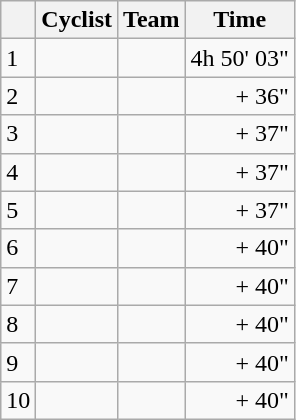<table class="wikitable">
<tr>
<th></th>
<th>Cyclist</th>
<th>Team</th>
<th>Time</th>
</tr>
<tr>
<td>1</td>
<td></td>
<td></td>
<td align=right>4h 50' 03"</td>
</tr>
<tr>
<td>2</td>
<td></td>
<td></td>
<td align=right>+ 36"</td>
</tr>
<tr>
<td>3</td>
<td></td>
<td></td>
<td align=right>+ 37"</td>
</tr>
<tr>
<td>4</td>
<td></td>
<td></td>
<td align=right>+ 37"</td>
</tr>
<tr>
<td>5</td>
<td></td>
<td></td>
<td align=right>+ 37"</td>
</tr>
<tr>
<td>6</td>
<td></td>
<td></td>
<td align=right>+ 40"</td>
</tr>
<tr>
<td>7</td>
<td></td>
<td></td>
<td align=right>+ 40"</td>
</tr>
<tr>
<td>8</td>
<td></td>
<td></td>
<td align=right>+ 40"</td>
</tr>
<tr>
<td>9</td>
<td></td>
<td></td>
<td align=right>+ 40"</td>
</tr>
<tr>
<td>10</td>
<td></td>
<td></td>
<td align=right>+ 40"</td>
</tr>
</table>
